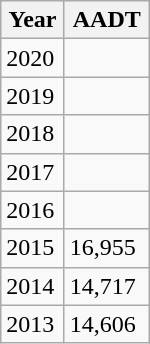<table class="wikitable" border="1" width="100px" align="right" margin="10px">
<tr>
<th>Year</th>
<th>AADT</th>
</tr>
<tr>
<td>2020</td>
<td></td>
</tr>
<tr>
<td>2019</td>
<td></td>
</tr>
<tr>
<td>2018</td>
<td></td>
</tr>
<tr>
<td>2017</td>
<td></td>
</tr>
<tr>
<td>2016</td>
<td></td>
</tr>
<tr>
<td>2015</td>
<td>16,955</td>
</tr>
<tr>
<td>2014</td>
<td>14,717</td>
</tr>
<tr>
<td>2013</td>
<td>14,606</td>
</tr>
</table>
